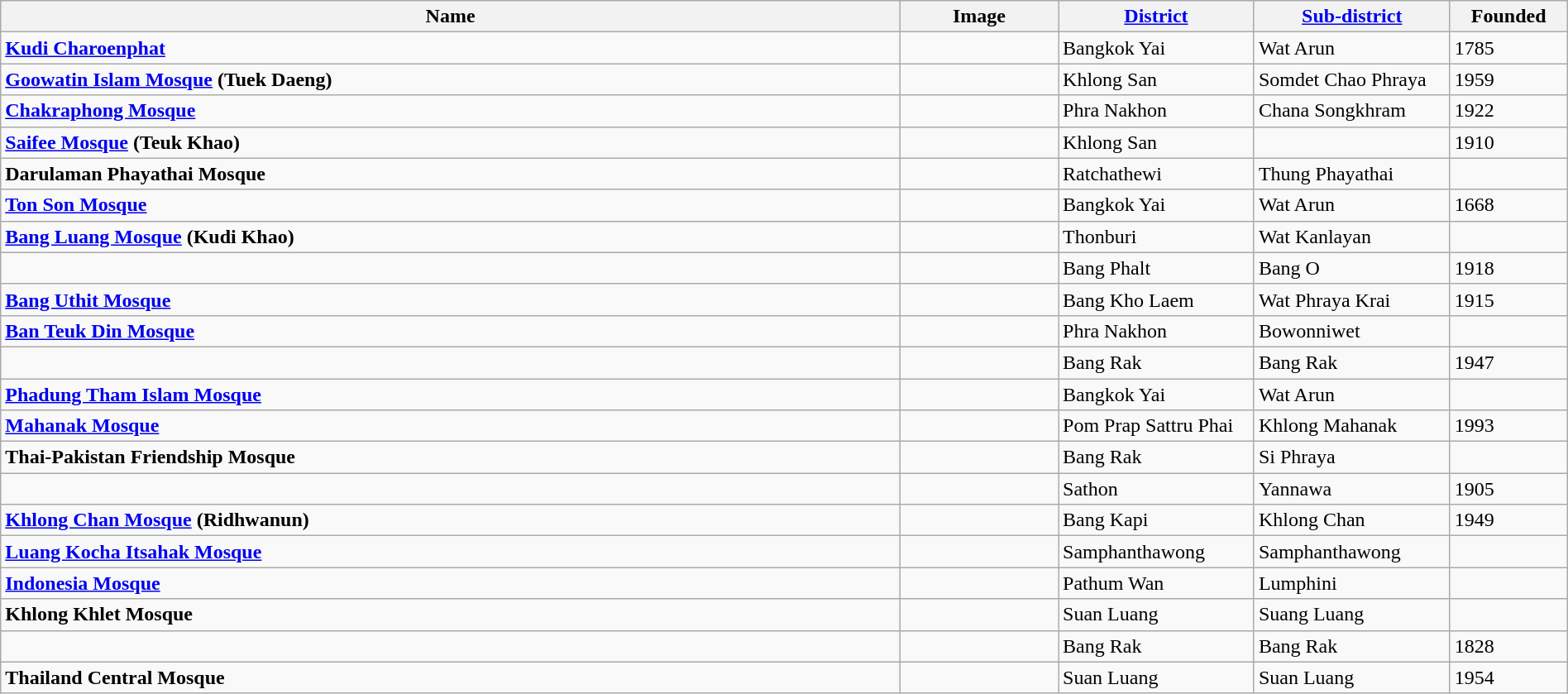<table class="wikitable sortable" width="100%">
<tr>
<th><strong>Name</strong></th>
<th class="unsortable" width="120px"><strong>Image</strong></th>
<th width="12.5%"><strong><a href='#'>District</a></strong></th>
<th width="12.5%"><strong><a href='#'>Sub-district</a></strong></th>
<th width=7.5%><strong>Founded</strong></th>
</tr>
<tr>
<td><strong><a href='#'>Kudi Charoenphat</a></strong></td>
<td></td>
<td>Bangkok Yai</td>
<td>Wat Arun</td>
<td>1785</td>
</tr>
<tr>
<td><strong><a href='#'>Goowatin Islam Mosque</a> (Tuek Daeng)</strong></td>
<td></td>
<td>Khlong San</td>
<td>Somdet Chao Phraya</td>
<td>1959</td>
</tr>
<tr>
<td><strong><a href='#'>Chakraphong Mosque</a></strong></td>
<td></td>
<td>Phra Nakhon</td>
<td>Chana Songkhram</td>
<td>1922</td>
</tr>
<tr>
<td><strong><a href='#'>Saifee Mosque</a> (Teuk Khao)</strong></td>
<td></td>
<td>Khlong San</td>
<td></td>
<td>1910</td>
</tr>
<tr>
<td><strong>Darulaman Phayathai Mosque</strong></td>
<td></td>
<td>Ratchathewi</td>
<td>Thung Phayathai</td>
<td></td>
</tr>
<tr>
<td><strong><a href='#'>Ton Son Mosque</a></strong></td>
<td></td>
<td>Bangkok Yai</td>
<td>Wat Arun</td>
<td>1668</td>
</tr>
<tr>
<td><strong><a href='#'>Bang Luang Mosque</a> (Kudi Khao)</strong></td>
<td></td>
<td>Thonburi</td>
<td>Wat Kanlayan</td>
<td></td>
</tr>
<tr>
<td><strong></strong></td>
<td></td>
<td>Bang Phalt</td>
<td>Bang O</td>
<td>1918</td>
</tr>
<tr>
<td><strong><a href='#'>Bang Uthit Mosque</a></strong></td>
<td></td>
<td>Bang Kho Laem</td>
<td>Wat Phraya Krai</td>
<td>1915</td>
</tr>
<tr>
<td><strong><a href='#'>Ban Teuk Din Mosque</a></strong></td>
<td></td>
<td>Phra Nakhon</td>
<td>Bowonniwet</td>
<td></td>
</tr>
<tr>
<td><strong></strong></td>
<td></td>
<td>Bang Rak</td>
<td>Bang Rak</td>
<td>1947</td>
</tr>
<tr>
<td><strong><a href='#'>Phadung Tham Islam Mosque</a></strong></td>
<td></td>
<td>Bangkok Yai</td>
<td>Wat Arun</td>
<td></td>
</tr>
<tr>
<td><strong><a href='#'>Mahanak Mosque</a></strong></td>
<td></td>
<td>Pom Prap Sattru Phai</td>
<td>Khlong Mahanak</td>
<td>1993</td>
</tr>
<tr>
<td><strong>Thai-Pakistan Friendship Mosque</strong></td>
<td></td>
<td>Bang Rak</td>
<td>Si Phraya</td>
<td></td>
</tr>
<tr>
<td><strong></strong></td>
<td></td>
<td>Sathon</td>
<td>Yannawa</td>
<td>1905</td>
</tr>
<tr>
<td><strong><a href='#'>Khlong Chan Mosque</a> (Ridhwanun)</strong></td>
<td></td>
<td>Bang Kapi</td>
<td>Khlong Chan</td>
<td>1949</td>
</tr>
<tr>
<td><strong><a href='#'>Luang Kocha Itsahak Mosque</a></strong></td>
<td></td>
<td>Samphanthawong</td>
<td>Samphanthawong</td>
<td></td>
</tr>
<tr>
<td><strong><a href='#'>Indonesia Mosque</a></strong></td>
<td></td>
<td>Pathum Wan</td>
<td>Lumphini</td>
<td></td>
</tr>
<tr>
<td><strong>Khlong Khlet Mosque</strong></td>
<td></td>
<td>Suan Luang</td>
<td>Suang Luang</td>
<td></td>
</tr>
<tr>
<td><strong></strong></td>
<td></td>
<td>Bang Rak</td>
<td>Bang Rak</td>
<td>1828</td>
</tr>
<tr>
<td><strong>Thailand Central Mosque</strong></td>
<td></td>
<td>Suan Luang</td>
<td>Suan Luang</td>
<td>1954</td>
</tr>
</table>
